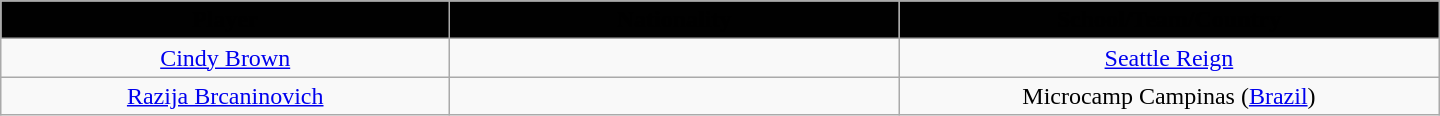<table class="wikitable" style="text-align:center; width:60em">
<tr>
<th style="background: #010101" width="10%"><span>Player</span></th>
<th style="background: #010101" width="10%"><span>Nationality</span></th>
<th style="background: #010101" width="10%"><span>School/Team/Country</span></th>
</tr>
<tr>
<td><a href='#'>Cindy Brown</a></td>
<td></td>
<td><a href='#'>Seattle Reign</a></td>
</tr>
<tr>
<td><a href='#'>Razija Brcaninovich</a></td>
<td></td>
<td>Microcamp Campinas (<a href='#'>Brazil</a>)</td>
</tr>
</table>
